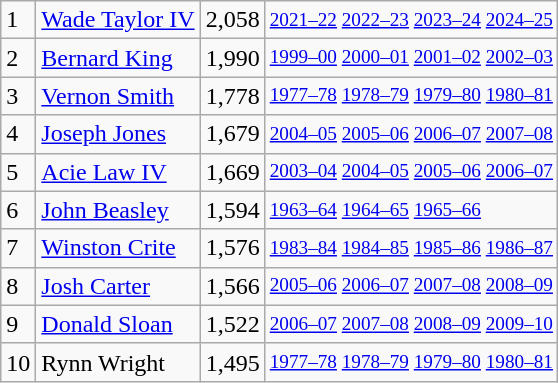<table class="wikitable">
<tr>
<td>1</td>
<td><a href='#'>Wade Taylor IV</a></td>
<td>2,058</td>
<td style="font-size:80%;"><a href='#'>2021–22</a> <a href='#'>2022–23</a> <a href='#'>2023–24</a> <a href='#'>2024–25</a></td>
</tr>
<tr>
<td>2</td>
<td><a href='#'>Bernard King</a></td>
<td>1,990</td>
<td style="font-size:80%;"><a href='#'>1999–00</a> <a href='#'>2000–01</a> <a href='#'>2001–02</a> <a href='#'>2002–03</a></td>
</tr>
<tr>
<td>3</td>
<td><a href='#'>Vernon Smith</a></td>
<td>1,778</td>
<td style="font-size:80%;"><a href='#'>1977–78</a> <a href='#'>1978–79</a> <a href='#'>1979–80</a> <a href='#'>1980–81</a></td>
</tr>
<tr>
<td>4</td>
<td><a href='#'>Joseph Jones</a></td>
<td>1,679</td>
<td style="font-size:80%;"><a href='#'>2004–05</a> <a href='#'>2005–06</a> <a href='#'>2006–07</a> <a href='#'>2007–08</a></td>
</tr>
<tr>
<td>5</td>
<td><a href='#'>Acie Law IV</a></td>
<td>1,669</td>
<td style="font-size:80%;"><a href='#'>2003–04</a> <a href='#'>2004–05</a> <a href='#'>2005–06</a> <a href='#'>2006–07</a></td>
</tr>
<tr>
<td>6</td>
<td><a href='#'>John Beasley</a></td>
<td>1,594</td>
<td style="font-size:80%;"><a href='#'>1963–64</a> <a href='#'>1964–65</a> <a href='#'>1965–66</a></td>
</tr>
<tr>
<td>7</td>
<td><a href='#'>Winston Crite</a></td>
<td>1,576</td>
<td style="font-size:80%;"><a href='#'>1983–84</a> <a href='#'>1984–85</a> <a href='#'>1985–86</a> <a href='#'>1986–87</a></td>
</tr>
<tr>
<td>8</td>
<td><a href='#'>Josh Carter</a></td>
<td>1,566</td>
<td style="font-size:80%;"><a href='#'>2005–06</a> <a href='#'>2006–07</a> <a href='#'>2007–08</a> <a href='#'>2008–09</a></td>
</tr>
<tr>
<td>9</td>
<td><a href='#'>Donald Sloan</a></td>
<td>1,522</td>
<td style="font-size:80%;"><a href='#'>2006–07</a> <a href='#'>2007–08</a> <a href='#'>2008–09</a> <a href='#'>2009–10</a></td>
</tr>
<tr>
<td>10</td>
<td>Rynn Wright</td>
<td>1,495</td>
<td style="font-size:80%;"><a href='#'>1977–78</a> <a href='#'>1978–79</a> <a href='#'>1979–80</a> <a href='#'>1980–81</a></td>
</tr>
</table>
